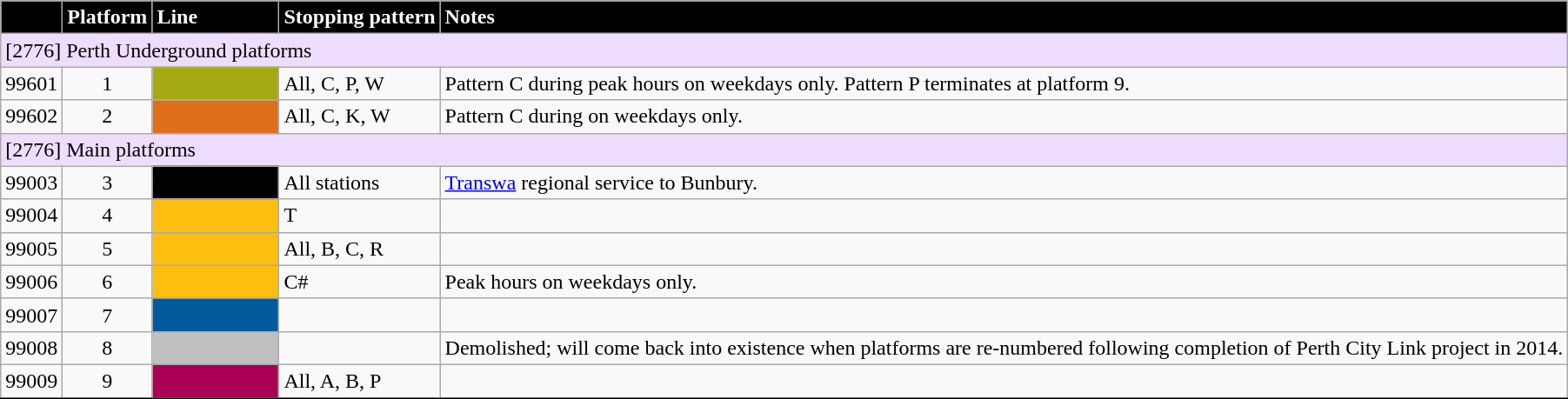<table class="wikitable" style="float: none; margin-center: 1em; margin-bottom: 0.5em; border: black solid 1px; text-align:center;">
<tr style="color:#FFFFFF;">
<th style="background:#000000; text-align:left;"></th>
<th style="background:#000000; text-align:left;">Platform</th>
<th style="background:#000000; text-align:left; width:90px;">Line</th>
<th style="background:#000000; text-align:left;">Stopping pattern</th>
<th style="background:#000000; text-align:left;">Notes</th>
</tr>
<tr>
<td colspan="5" style="background:#EDF; text-align:left;">[2776] Perth Underground platforms</td>
</tr>
<tr>
<td>99601</td>
<td>1</td>
<td style="color:white; background:#A6AA12;"><strong><a href='#'></a></strong></td>
<td style="text-align:left;">All, C, P, W</td>
<td style="text-align:left;">Pattern C during peak hours on weekdays only. Pattern P terminates at platform 9.</td>
</tr>
<tr>
<td>99602</td>
<td>2</td>
<td style="color:white; background:#E06F1D;"><strong><a href='#'></a></strong></td>
<td style="text-align:left;">All, C, K, W</td>
<td style="text-align:left;">Pattern C during on weekdays only.</td>
</tr>
<tr>
<td colspan="5" style="background:#EDF; text-align:left;">[2776] Main platforms</td>
</tr>
<tr>
<td>99003</td>
<td>3</td>
<td style="color:#E0730E; background:#000000;"><strong><a href='#'></a></strong></td>
<td style="text-align:left;">All stations</td>
<td style="text-align:left;"><a href='#'>Transwa</a> regional service to Bunbury.</td>
</tr>
<tr>
<td>99004</td>
<td>4</td>
<td style="color:black; background:#FEBE10;"><strong><a href='#'></a></strong></td>
<td style="text-align:left;">T</td>
<td></td>
</tr>
<tr>
<td>99005</td>
<td>5</td>
<td style="color:black; background:#FEBE10;"><strong><a href='#'></a></strong></td>
<td style="text-align:left;">All, B, C, R</td>
<td></td>
</tr>
<tr>
<td>99006</td>
<td>6</td>
<td style="color:black; background:#FEBE10;"><strong><a href='#'></a></strong></td>
<td style="text-align:left;">C#</td>
<td style="text-align:left;">Peak hours on weekdays only.</td>
</tr>
<tr>
<td>99007</td>
<td>7</td>
<td style="color:white; background:#005A9C;"><strong><a href='#'></a></strong></td>
<td style="text-align:left;"></td>
<td></td>
</tr>
<tr>
<td>99008</td>
<td>8</td>
<td style="background:silver;"></td>
<td></td>
<td style="text-align:left;">Demolished; will come back into existence when platforms are re-numbered following completion of Perth City Link project in 2014.</td>
</tr>
<tr>
<td>99009</td>
<td>9</td>
<td style="color:white; background:#A90056;"><strong><a href='#'></a></strong></td>
<td style="text-align:left;">All, A, B, P</td>
<td></td>
</tr>
<tr>
</tr>
</table>
